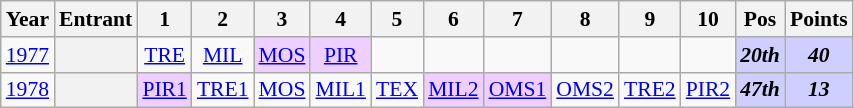<table class="wikitable" style="text-align:center; font-size:90%">
<tr>
<th>Year</th>
<th>Entrant</th>
<th>1</th>
<th>2</th>
<th>3</th>
<th>4</th>
<th>5</th>
<th>6</th>
<th>7</th>
<th>8</th>
<th>9</th>
<th>10</th>
<th>Pos</th>
<th>Points</th>
</tr>
<tr>
<td><a href='#'>1977</a></td>
<th></th>
<td><a href='#'>TRE</a></td>
<td><a href='#'>MIL</a></td>
<td style="background:#EFCFFF;"><a href='#'>MOS</a><br></td>
<td style="background:#EFCFFF;"><a href='#'>PIR</a><br></td>
<td></td>
<td></td>
<td></td>
<td></td>
<td></td>
<td></td>
<td style="background:#CFCFFF;"><strong><em>20th</em></strong></td>
<td style="background:#CFCFFF;"><strong><em>40</em></strong></td>
</tr>
<tr>
<td><a href='#'>1978</a></td>
<th></th>
<td style="background-color:#EFCFFF"><a href='#'>PIR1</a><br></td>
<td><a href='#'>TRE1</a></td>
<td><a href='#'>MOS</a></td>
<td><a href='#'>MIL1</a></td>
<td><a href='#'>TEX</a></td>
<td style="background-color:#EFCFFF"><a href='#'>MIL2</a><br></td>
<td style="background-color:#EFCFFF"><a href='#'>OMS1</a><br></td>
<td><a href='#'>OMS2</a></td>
<td><a href='#'>TRE2</a></td>
<td><a href='#'>PIR2</a></td>
<td style="background:#CFCFFF;"><strong><em>47th</em></strong></td>
<td style="background:#CFCFFF;"><strong><em>13</em></strong></td>
</tr>
</table>
